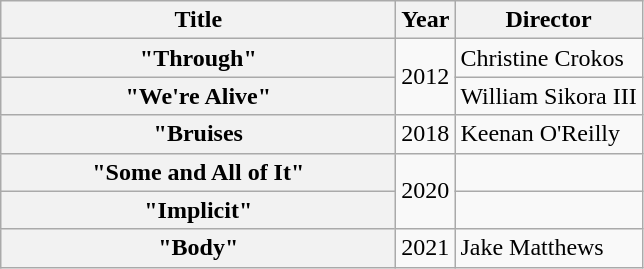<table class="wikitable plainrowheaders" border="1">
<tr>
<th scope="col"  style="width:16em;">Title</th>
<th scope="col">Year</th>
<th scope="col">Director</th>
</tr>
<tr>
<th scope="row">"Through"</th>
<td rowspan="2">2012</td>
<td>Christine Crokos</td>
</tr>
<tr>
<th scope="row">"We're Alive"</th>
<td>William Sikora III</td>
</tr>
<tr>
<th scope="row">"Bruises</th>
<td>2018</td>
<td>Keenan O'Reilly</td>
</tr>
<tr>
<th scope="row">"Some and All of It"</th>
<td rowspan="2">2020</td>
<td></td>
</tr>
<tr>
<th scope="row">"Implicit"</th>
<td></td>
</tr>
<tr>
<th scope="row">"Body"</th>
<td>2021</td>
<td>Jake Matthews</td>
</tr>
</table>
